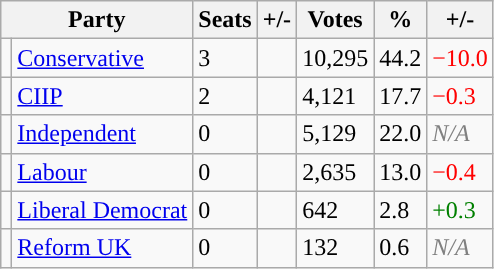<table class="wikitable sortable">
<tr>
<th colspan="2">Party</th>
<th>Seats</th>
<th>+/-</th>
<th>Votes</th>
<th>%</th>
<th>+/-</th>
</tr>
<tr>
<td style="background-color: "></td>
<td><a href='#'>Conservative</a></td>
<td>3</td>
<td></td>
<td>10,295</td>
<td>44.2</td>
<td style="color:red">−10.0</td>
</tr>
<tr>
<td style="background-color: "></td>
<td><a href='#'>CIIP</a></td>
<td>2</td>
<td></td>
<td>4,121</td>
<td>17.7</td>
<td style="color:red">−0.3</td>
</tr>
<tr>
<td style="background-color: "></td>
<td><a href='#'>Independent</a></td>
<td>0</td>
<td></td>
<td>5,129</td>
<td>22.0</td>
<td style="color:grey"><em>N/A</em></td>
</tr>
<tr>
<td style="background-color: "></td>
<td><a href='#'>Labour</a></td>
<td>0</td>
<td></td>
<td>2,635</td>
<td>13.0</td>
<td style="color:red">−0.4</td>
</tr>
<tr>
<td style="background-color: "></td>
<td><a href='#'>Liberal Democrat</a></td>
<td>0</td>
<td></td>
<td>642</td>
<td>2.8</td>
<td style="color:green">+0.3</td>
</tr>
<tr>
<td style="background-color: "></td>
<td><a href='#'>Reform UK</a></td>
<td>0</td>
<td></td>
<td>132</td>
<td>0.6</td>
<td style="color:grey"><em>N/A</em></td>
</tr>
</table>
